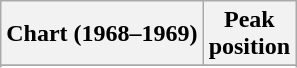<table class="wikitable sortable plainrowheaders">
<tr>
<th>Chart (1968–1969)</th>
<th>Peak<br>position</th>
</tr>
<tr>
</tr>
<tr>
</tr>
<tr>
</tr>
</table>
